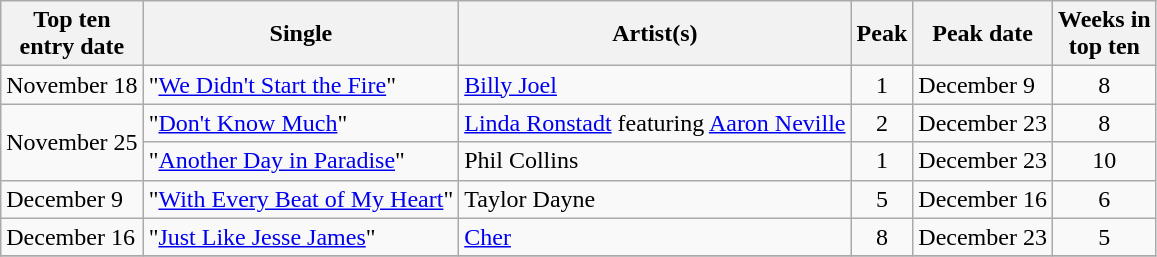<table class="wikitable sortable">
<tr>
<th>Top ten<br>entry date</th>
<th>Single</th>
<th>Artist(s)</th>
<th data-sort-type="number">Peak</th>
<th>Peak date</th>
<th data-sort-type="number">Weeks in<br>top ten</th>
</tr>
<tr>
<td>November 18</td>
<td>"<a href='#'>We Didn't Start the Fire</a>"</td>
<td><a href='#'>Billy Joel</a></td>
<td align=center>1</td>
<td>December 9</td>
<td align=center>8</td>
</tr>
<tr>
<td rowspan="2">November 25</td>
<td>"<a href='#'>Don't Know Much</a>"</td>
<td><a href='#'>Linda Ronstadt</a> featuring <a href='#'>Aaron Neville</a></td>
<td align=center>2</td>
<td>December 23</td>
<td align=center>8</td>
</tr>
<tr>
<td>"<a href='#'>Another Day in Paradise</a>"</td>
<td>Phil Collins</td>
<td align=center>1</td>
<td>December 23</td>
<td align=center>10</td>
</tr>
<tr>
<td>December 9</td>
<td>"<a href='#'>With Every Beat of My Heart</a>"</td>
<td>Taylor Dayne</td>
<td align=center>5</td>
<td>December 16</td>
<td align=center>6</td>
</tr>
<tr>
<td>December 16</td>
<td>"<a href='#'>Just Like Jesse James</a>"</td>
<td><a href='#'>Cher</a></td>
<td align=center>8</td>
<td>December 23</td>
<td align=center>5</td>
</tr>
<tr>
</tr>
</table>
